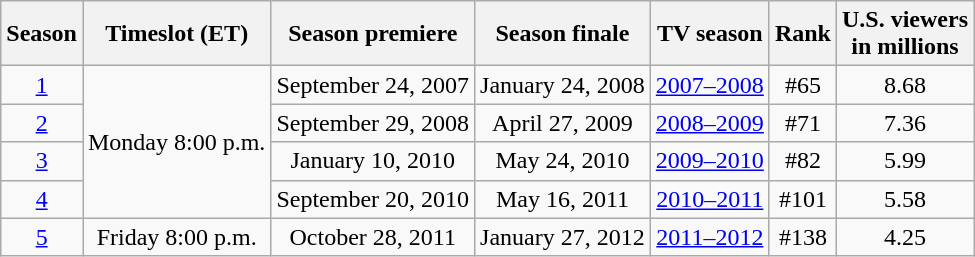<table class="wikitable ">
<tr>
<th>Season</th>
<th>Timeslot (ET)</th>
<th>Season premiere</th>
<th>Season finale</th>
<th>TV season</th>
<th>Rank</th>
<th>U.S. viewers<br>in millions</th>
</tr>
<tr>
<td style="text-align:center"><a href='#'>1</a></td>
<td style="text-align:center" rowspan="4">Monday 8:00 p.m.</td>
<td style="text-align:center">September 24, 2007</td>
<td style="text-align:center">January 24, 2008</td>
<td style="text-align:center"><a href='#'>2007–2008</a></td>
<td style="text-align:center">#65</td>
<td style="text-align:center">8.68</td>
</tr>
<tr>
<td style="text-align:center"><a href='#'>2</a></td>
<td style="text-align:center">September 29, 2008</td>
<td style="text-align:center">April 27, 2009</td>
<td style="text-align:center"><a href='#'>2008–2009</a></td>
<td style="text-align:center">#71</td>
<td style="text-align:center">7.36</td>
</tr>
<tr>
<td style="text-align:center"><a href='#'>3</a></td>
<td style="text-align:center">January 10, 2010</td>
<td style="text-align:center">May 24, 2010</td>
<td style="text-align:center"><a href='#'>2009–2010</a></td>
<td style="text-align:center">#82</td>
<td style="text-align:center">5.99</td>
</tr>
<tr>
<td style="text-align:center"><a href='#'>4</a></td>
<td style="text-align:center">September 20, 2010</td>
<td style="text-align:center">May 16, 2011</td>
<td style="text-align:center"><a href='#'>2010–2011</a></td>
<td style="text-align:center">#101</td>
<td style="text-align:center">5.58</td>
</tr>
<tr>
<td style="text-align:center;"><a href='#'>5</a></td>
<td style="text-align:center;">Friday 8:00 p.m.</td>
<td style="text-align:center">October 28, 2011</td>
<td style="text-align:center">January 27, 2012</td>
<td style="text-align:center"><a href='#'>2011–2012</a></td>
<td style="text-align:center">#138</td>
<td style="text-align:center">4.25</td>
</tr>
</table>
